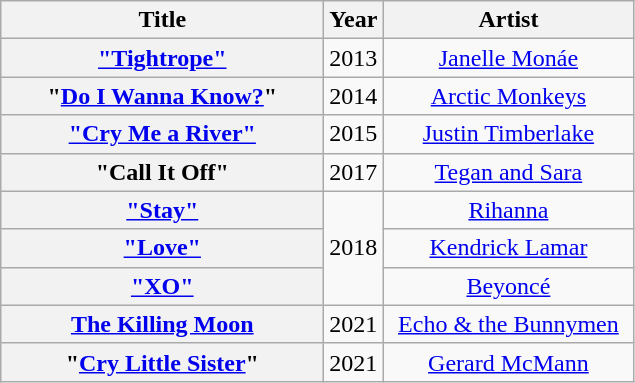<table class="wikitable plainrowheaders" style="text-align:center;">
<tr>
<th scope="col" style="width:13em;">Title</th>
<th scope="col">Year</th>
<th scope="col" style="width:10em;">Artist</th>
</tr>
<tr>
<th scope="row"><a href='#'>"Tightrope"</a></th>
<td>2013</td>
<td><a href='#'>Janelle Monáe</a></td>
</tr>
<tr>
<th scope="row">"<a href='#'>Do I Wanna Know?</a>"</th>
<td>2014</td>
<td><a href='#'>Arctic Monkeys</a></td>
</tr>
<tr>
<th scope="row"><a href='#'>"Cry Me a River"</a></th>
<td>2015</td>
<td><a href='#'>Justin Timberlake</a></td>
</tr>
<tr>
<th scope="row">"Call It Off"</th>
<td>2017</td>
<td><a href='#'>Tegan and Sara</a></td>
</tr>
<tr>
<th scope="row"><a href='#'>"Stay"</a></th>
<td rowspan="3">2018</td>
<td><a href='#'>Rihanna</a></td>
</tr>
<tr>
<th scope="row"><a href='#'>"Love"</a></th>
<td><a href='#'>Kendrick Lamar</a></td>
</tr>
<tr>
<th scope="row"><a href='#'>"XO"</a></th>
<td><a href='#'>Beyoncé</a></td>
</tr>
<tr>
<th scope="row"><a href='#'>The Killing Moon</a></th>
<td>2021</td>
<td><a href='#'>Echo & the Bunnymen</a></td>
</tr>
<tr>
<th scope="row">"<a href='#'>Cry Little Sister</a>"</th>
<td>2021</td>
<td><a href='#'>Gerard McMann</a></td>
</tr>
</table>
